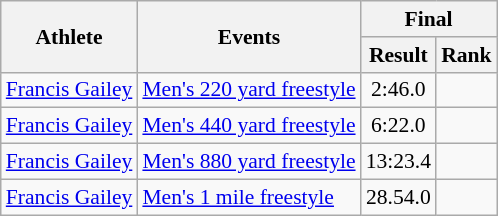<table class=wikitable style="font-size:90%">
<tr>
<th rowspan="2">Athlete</th>
<th rowspan="2">Events</th>
<th colspan="2">Final</th>
</tr>
<tr>
<th>Result</th>
<th>Rank</th>
</tr>
<tr>
<td><a href='#'>Francis Gailey</a></td>
<td><a href='#'>Men's 220 yard freestyle</a></td>
<td align="center">2:46.0</td>
<td align="center"></td>
</tr>
<tr>
<td><a href='#'>Francis Gailey</a></td>
<td><a href='#'>Men's 440 yard freestyle</a></td>
<td align="center">6:22.0</td>
<td align="center"></td>
</tr>
<tr>
<td><a href='#'>Francis Gailey</a></td>
<td><a href='#'>Men's 880 yard freestyle</a></td>
<td align="center">13:23.4</td>
<td align="center"></td>
</tr>
<tr>
<td><a href='#'>Francis Gailey</a></td>
<td><a href='#'>Men's 1 mile freestyle</a></td>
<td align="center">28.54.0</td>
<td align="center"></td>
</tr>
</table>
